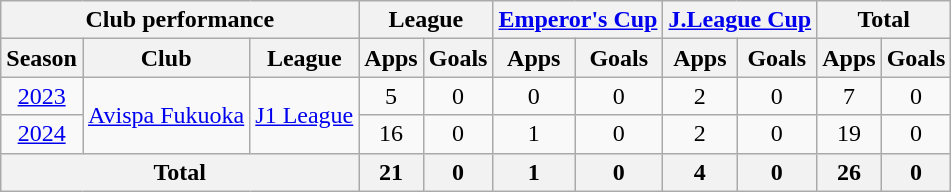<table class="wikitable" style="text-align:center;">
<tr>
<th colspan=3>Club performance</th>
<th colspan=2>League</th>
<th colspan=2><a href='#'>Emperor's Cup</a></th>
<th colspan=2><a href='#'>J.League Cup</a></th>
<th colspan=2>Total</th>
</tr>
<tr>
<th>Season</th>
<th>Club</th>
<th>League</th>
<th>Apps</th>
<th>Goals</th>
<th>Apps</th>
<th>Goals</th>
<th>Apps</th>
<th>Goals</th>
<th>Apps</th>
<th>Goals</th>
</tr>
<tr>
<td><a href='#'>2023</a></td>
<td rowspan="2"><a href='#'>Avispa Fukuoka</a></td>
<td rowspan="2"><a href='#'>J1 League</a></td>
<td>5</td>
<td>0</td>
<td>0</td>
<td>0</td>
<td>2</td>
<td>0</td>
<td>7</td>
<td>0</td>
</tr>
<tr>
<td><a href='#'>2024</a></td>
<td>16</td>
<td>0</td>
<td>1</td>
<td>0</td>
<td>2</td>
<td>0</td>
<td>19</td>
<td>0</td>
</tr>
<tr>
<th colspan="3">Total</th>
<th>21</th>
<th>0</th>
<th>1</th>
<th>0</th>
<th>4</th>
<th>0</th>
<th>26</th>
<th>0</th>
</tr>
</table>
